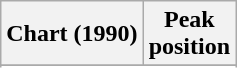<table class="wikitable sortable plainrowheaders" style="text-align:center">
<tr>
<th scope="col">Chart (1990)</th>
<th scope="col">Peak<br>position</th>
</tr>
<tr>
</tr>
<tr>
</tr>
</table>
